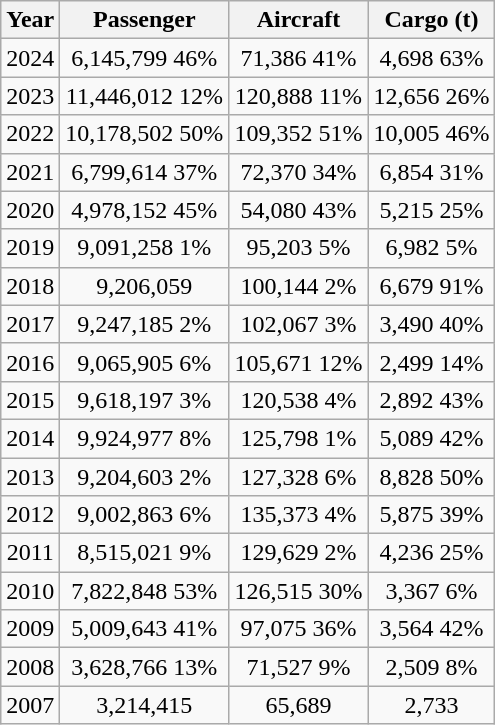<table class="wikitable">
<tr>
<th>Year</th>
<th style="text-align:center;">Passenger</th>
<th>Aircraft</th>
<th>Cargo (t)</th>
</tr>
<tr style="text-align:center;">
<td>2024</td>
<td style="text-align:center;">6,145,799  46%</td>
<td>71,386  41%</td>
<td>4,698  63%</td>
</tr>
<tr style="text-align:center;">
<td>2023</td>
<td style="text-align:center;">11,446,012  12%</td>
<td>120,888  11%</td>
<td>12,656  26%</td>
</tr>
<tr style="text-align:center;">
<td>2022</td>
<td style="text-align:center;">10,178,502  50%</td>
<td>109,352  51%</td>
<td>10,005  46%</td>
</tr>
<tr style="text-align:center;">
<td>2021</td>
<td style="text-align:center;">6,799,614  37%</td>
<td>72,370  34%</td>
<td>6,854  31%</td>
</tr>
<tr style="text-align:center;">
<td>2020</td>
<td style="text-align:center;">4,978,152  45%</td>
<td>54,080  43%</td>
<td>5,215  25%</td>
</tr>
<tr style="text-align:center;">
<td>2019</td>
<td style="text-align:center;">9,091,258  1%</td>
<td>95,203  5%</td>
<td>6,982  5%</td>
</tr>
<tr style="text-align:center;">
<td>2018</td>
<td style="text-align:center;">9,206,059 </td>
<td>100,144  2%</td>
<td>6,679  91%</td>
</tr>
<tr style="text-align:center;">
<td>2017</td>
<td style="text-align:center;">9,247,185  2%</td>
<td>102,067  3%</td>
<td>3,490  40%</td>
</tr>
<tr style="text-align:center;">
<td>2016</td>
<td style="text-align:center;">9,065,905  6%</td>
<td>105,671  12%</td>
<td>2,499  14%</td>
</tr>
<tr style="text-align:center;">
<td>2015</td>
<td style="text-align:center;">9,618,197  3%</td>
<td>120,538  4%</td>
<td>2,892  43%</td>
</tr>
<tr style="text-align:center;">
<td>2014</td>
<td style="text-align:center;">9,924,977  8%</td>
<td>125,798  1%</td>
<td>5,089  42%</td>
</tr>
<tr style="text-align:center;">
<td>2013</td>
<td style="text-align:center;">9,204,603  2%</td>
<td>127,328  6%</td>
<td>8,828  50%</td>
</tr>
<tr style="text-align:center;">
<td>2012</td>
<td style="text-align:center;">9,002,863  6%</td>
<td>135,373  4%</td>
<td>5,875  39%</td>
</tr>
<tr style="text-align:center;">
<td>2011</td>
<td style="text-align:center;">8,515,021  9%</td>
<td>129,629  2%</td>
<td>4,236  25%</td>
</tr>
<tr style="text-align:center;">
<td>2010</td>
<td style="text-align:center;">7,822,848  53%</td>
<td>126,515  30%</td>
<td>3,367  6%</td>
</tr>
<tr style="text-align:center;">
<td>2009</td>
<td style="text-align:center;">5,009,643  41%</td>
<td>97,075  36%</td>
<td>3,564  42%</td>
</tr>
<tr style="text-align:center;">
<td>2008</td>
<td style="text-align:center;">3,628,766  13%</td>
<td>71,527  9%</td>
<td>2,509  8%</td>
</tr>
<tr style="text-align:center;">
<td>2007</td>
<td style="text-align:center;">3,214,415</td>
<td>65,689</td>
<td>2,733</td>
</tr>
</table>
